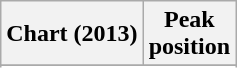<table class="wikitable sortable plainrowheaders">
<tr>
<th>Chart (2013)</th>
<th>Peak<br>position</th>
</tr>
<tr>
</tr>
<tr>
</tr>
<tr>
</tr>
</table>
